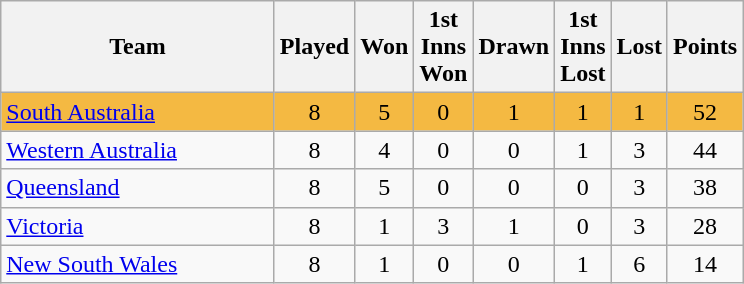<table class="wikitable" style="text-align:center;">
<tr>
<th width=175>Team</th>
<th style="width:30px;" abbr="Played">Played</th>
<th style="width:30px;" abbr="Won">Won</th>
<th style="width:30px;" abbr="1stWon">1st Inns Won</th>
<th style="width:30px;" abbr="Drawn">Drawn</th>
<th style="width:30px;" abbr="1stLost">1st Inns Lost</th>
<th style="width:30px;" abbr="Lost">Lost</th>
<th style="width:30px;" abbr="Points">Points</th>
</tr>
<tr style="background:#f4b942;">
<td style="text-align:left;"><a href='#'>South Australia</a></td>
<td>8</td>
<td>5</td>
<td>0</td>
<td>1</td>
<td>1</td>
<td>1</td>
<td>52</td>
</tr>
<tr>
<td style="text-align:left;"><a href='#'>Western Australia</a></td>
<td>8</td>
<td>4</td>
<td>0</td>
<td>0</td>
<td>1</td>
<td>3</td>
<td>44</td>
</tr>
<tr>
<td style="text-align:left;"><a href='#'>Queensland</a></td>
<td>8</td>
<td>5</td>
<td>0</td>
<td>0</td>
<td>0</td>
<td>3</td>
<td>38</td>
</tr>
<tr>
<td style="text-align:left;"><a href='#'>Victoria</a></td>
<td>8</td>
<td>1</td>
<td>3</td>
<td>1</td>
<td>0</td>
<td>3</td>
<td>28</td>
</tr>
<tr>
<td style="text-align:left;"><a href='#'>New South Wales</a></td>
<td>8</td>
<td>1</td>
<td>0</td>
<td>0</td>
<td>1</td>
<td>6</td>
<td>14</td>
</tr>
</table>
